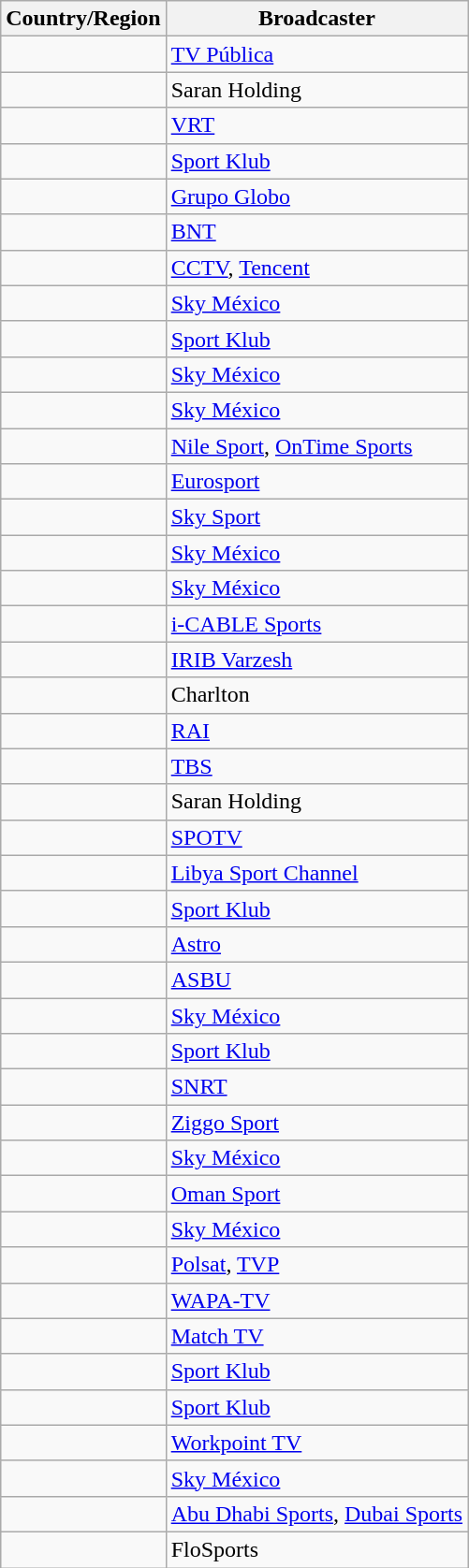<table class="wikitable sortable collapsible collapsed" style="text-align:left;">
<tr>
<th>Country/Region</th>
<th>Broadcaster</th>
</tr>
<tr>
<td><strong></strong></td>
<td><a href='#'>TV Pública</a></td>
</tr>
<tr>
<td><strong></strong></td>
<td>Saran Holding</td>
</tr>
<tr>
<td><strong></strong></td>
<td><a href='#'>VRT</a></td>
</tr>
<tr>
<td><strong></strong></td>
<td><a href='#'>Sport Klub</a></td>
</tr>
<tr>
<td><strong></strong></td>
<td><a href='#'>Grupo Globo</a></td>
</tr>
<tr>
<td><strong></strong></td>
<td><a href='#'>BNT</a></td>
</tr>
<tr>
<td><strong></strong></td>
<td><a href='#'>CCTV</a>, <a href='#'>Tencent</a></td>
</tr>
<tr>
<td><strong></strong></td>
<td><a href='#'>Sky México</a></td>
</tr>
<tr>
<td><strong></strong></td>
<td><a href='#'>Sport Klub</a></td>
</tr>
<tr>
<td><strong></strong></td>
<td><a href='#'>Sky México</a></td>
</tr>
<tr>
<td><strong></strong></td>
<td><a href='#'>Sky México</a></td>
</tr>
<tr>
<td><strong></strong></td>
<td><a href='#'>Nile Sport</a>, <a href='#'>OnTime Sports</a></td>
</tr>
<tr>
<td><strong></strong></td>
<td><a href='#'>Eurosport</a></td>
</tr>
<tr>
<td><strong></strong></td>
<td><a href='#'>Sky Sport</a></td>
</tr>
<tr>
<td><strong></strong></td>
<td><a href='#'>Sky México</a></td>
</tr>
<tr>
<td><strong></strong></td>
<td><a href='#'>Sky México</a></td>
</tr>
<tr>
<td><strong></strong></td>
<td><a href='#'>i-CABLE Sports</a></td>
</tr>
<tr>
<td><strong></strong></td>
<td><a href='#'>IRIB Varzesh</a></td>
</tr>
<tr>
<td><strong></strong></td>
<td>Charlton</td>
</tr>
<tr>
<td><strong></strong></td>
<td><a href='#'>RAI</a></td>
</tr>
<tr>
<td><strong></strong></td>
<td><a href='#'>TBS</a></td>
</tr>
<tr>
<td><strong></strong></td>
<td>Saran Holding</td>
</tr>
<tr>
<td><strong></strong></td>
<td><a href='#'>SPOTV</a></td>
</tr>
<tr>
<td><strong></strong></td>
<td><a href='#'>Libya Sport Channel</a></td>
</tr>
<tr>
<td><strong></strong></td>
<td><a href='#'>Sport Klub</a></td>
</tr>
<tr>
<td><strong></strong></td>
<td><a href='#'>Astro</a></td>
</tr>
<tr>
<td><strong></strong></td>
<td><a href='#'>ASBU</a></td>
</tr>
<tr>
<td><strong></strong></td>
<td><a href='#'>Sky México</a></td>
</tr>
<tr>
<td><strong></strong></td>
<td><a href='#'>Sport Klub</a></td>
</tr>
<tr>
<td><strong></strong></td>
<td><a href='#'>SNRT</a></td>
</tr>
<tr>
<td><strong></strong></td>
<td><a href='#'>Ziggo Sport</a></td>
</tr>
<tr>
<td><strong></strong></td>
<td><a href='#'>Sky México</a></td>
</tr>
<tr>
<td><strong></strong></td>
<td><a href='#'>Oman Sport</a></td>
</tr>
<tr>
<td><strong></strong></td>
<td><a href='#'>Sky México</a></td>
</tr>
<tr>
<td><strong></strong></td>
<td><a href='#'>Polsat</a>, <a href='#'>TVP</a></td>
</tr>
<tr>
<td><strong></strong></td>
<td><a href='#'>WAPA-TV</a></td>
</tr>
<tr>
<td><strong></strong></td>
<td><a href='#'>Match TV</a></td>
</tr>
<tr>
<td><strong></strong></td>
<td><a href='#'>Sport Klub</a></td>
</tr>
<tr>
<td><strong></strong></td>
<td><a href='#'>Sport Klub</a></td>
</tr>
<tr>
<td><strong></strong></td>
<td><a href='#'>Workpoint TV</a></td>
</tr>
<tr>
<td><strong></strong></td>
<td><a href='#'>Sky México</a></td>
</tr>
<tr>
<td><strong></strong></td>
<td><a href='#'>Abu Dhabi Sports</a>, <a href='#'>Dubai Sports</a></td>
</tr>
<tr>
<td><strong></strong></td>
<td>FloSports</td>
</tr>
</table>
